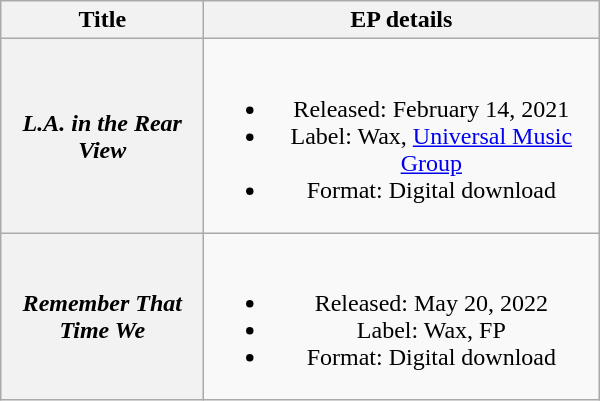<table class="wikitable plainrowheaders" style="text-align:center;">
<tr>
<th scope="col" style="width:8em;">Title</th>
<th scope="col" style="width:16em;">EP details</th>
</tr>
<tr>
<th scope="row"><em>L.A. in the Rear View</em></th>
<td><br><ul><li>Released: February 14, 2021</li><li>Label: Wax, <a href='#'>Universal Music Group</a></li><li>Format: Digital download</li></ul></td>
</tr>
<tr>
<th scope="row"><em>Remember That Time We</em></th>
<td><br><ul><li>Released: May 20, 2022</li><li>Label: Wax, FP</li><li>Format: Digital download</li></ul></td>
</tr>
</table>
